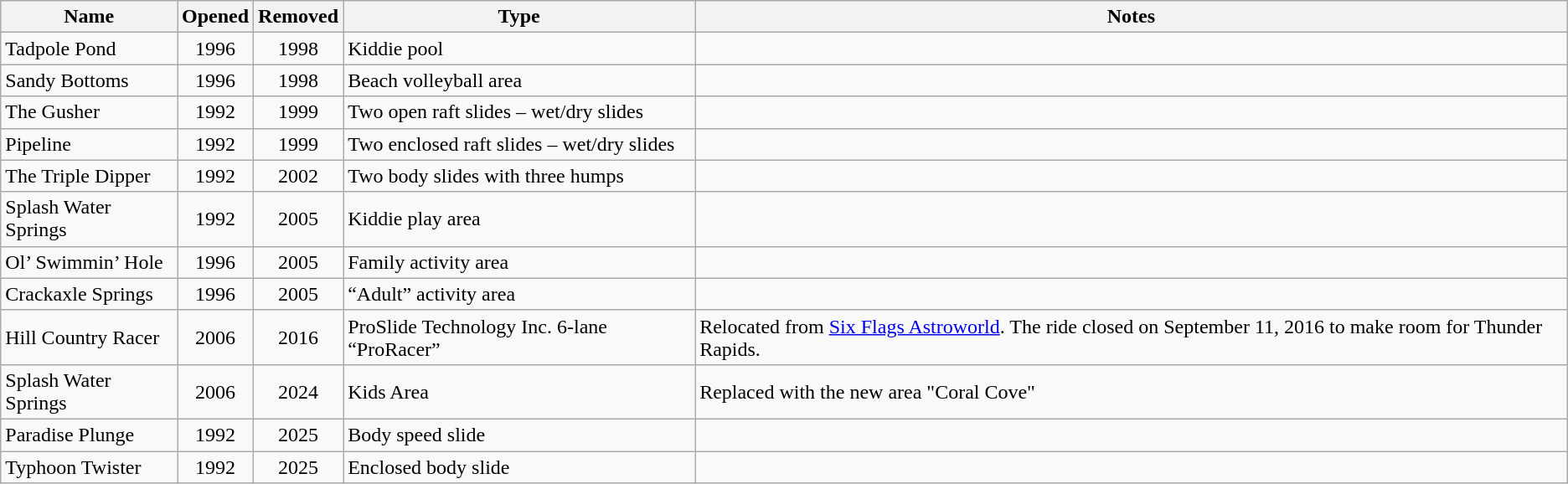<table class="wikitable sortable">
<tr>
<th>Name</th>
<th>Opened</th>
<th>Removed</th>
<th>Type</th>
<th class="unsortable">Notes</th>
</tr>
<tr>
<td>Tadpole Pond</td>
<td align=center>1996</td>
<td align=center>1998</td>
<td>Kiddie pool</td>
<td></td>
</tr>
<tr>
<td>Sandy Bottoms</td>
<td align=center>1996</td>
<td align=center>1998</td>
<td>Beach volleyball area</td>
<td></td>
</tr>
<tr>
<td>The Gusher</td>
<td align=center>1992</td>
<td align=center>1999</td>
<td>Two open raft slides – wet/dry slides</td>
<td></td>
</tr>
<tr>
<td>Pipeline</td>
<td align=center>1992</td>
<td align=center>1999</td>
<td>Two enclosed raft slides – wet/dry slides</td>
<td></td>
</tr>
<tr>
<td>The Triple Dipper</td>
<td align=center>1992</td>
<td align=center>2002</td>
<td>Two body slides with three humps</td>
<td></td>
</tr>
<tr>
<td>Splash Water Springs</td>
<td align=center>1992</td>
<td align=center>2005</td>
<td>Kiddie play area</td>
<td></td>
</tr>
<tr>
<td>Ol’ Swimmin’ Hole</td>
<td align=center>1996</td>
<td align=center>2005</td>
<td>Family activity area</td>
<td></td>
</tr>
<tr>
<td>Crackaxle Springs</td>
<td align=center>1996</td>
<td align=center>2005</td>
<td>“Adult” activity area</td>
<td></td>
</tr>
<tr>
<td>Hill Country Racer</td>
<td align=center>2006</td>
<td align=center>2016</td>
<td>ProSlide Technology Inc. 6-lane “ProRacer”</td>
<td>Relocated from <a href='#'>Six Flags Astroworld</a>. The ride closed on September 11, 2016 to make room for Thunder Rapids.</td>
</tr>
<tr>
<td>Splash Water Springs</td>
<td align=center>2006</td>
<td align=center>2024</td>
<td>Kids Area</td>
<td>Replaced with the new area "Coral Cove"</td>
</tr>
<tr>
<td>Paradise Plunge</td>
<td align="center">1992</td>
<td align=center>2025</td>
<td>Body speed slide</td>
<td></td>
</tr>
<tr>
<td>Typhoon Twister</td>
<td align="center">1992</td>
<td align=center>2025</td>
<td>Enclosed body slide</td>
<td></td>
</tr>
</table>
